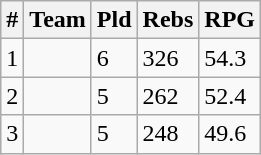<table class=wikitable>
<tr>
<th>#</th>
<th>Team</th>
<th>Pld</th>
<th>Rebs</th>
<th>RPG</th>
</tr>
<tr>
<td>1</td>
<td><strong></strong></td>
<td>6</td>
<td>326</td>
<td>54.3</td>
</tr>
<tr>
<td>2</td>
<td></td>
<td>5</td>
<td>262</td>
<td>52.4</td>
</tr>
<tr>
<td>3</td>
<td></td>
<td>5</td>
<td>248</td>
<td>49.6</td>
</tr>
</table>
